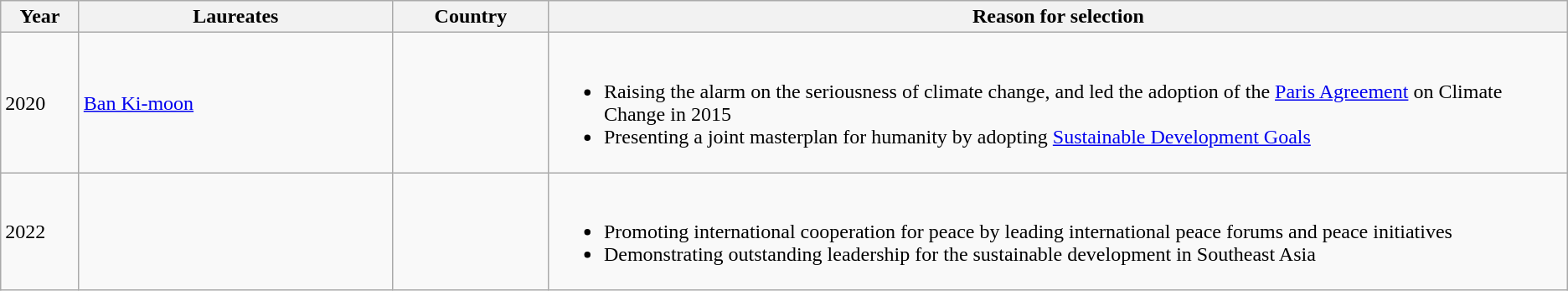<table class="wikitable" align="center" text-align:left">
<tr>
<th width="5%">Year</th>
<th>Laureates</th>
<th width="10%">Country</th>
<th width="65%">Reason for selection</th>
</tr>
<tr>
<td>2020</td>
<td><a href='#'>Ban Ki-moon</a></td>
<td></td>
<td><br><ul><li>Raising the alarm on the seriousness of climate change, and led the adoption of the <a href='#'>Paris Agreement</a> on Climate Change in 2015</li><li>Presenting a joint masterplan for humanity by adopting <a href='#'>Sustainable Development Goals</a></li></ul></td>
</tr>
<tr>
<td>2022</td>
<td><br></td>
<td></td>
<td><br><ul><li>Promoting international cooperation for peace by leading international peace forums and peace initiatives</li><li>Demonstrating outstanding leadership for the sustainable development in Southeast Asia</li></ul></td>
</tr>
</table>
